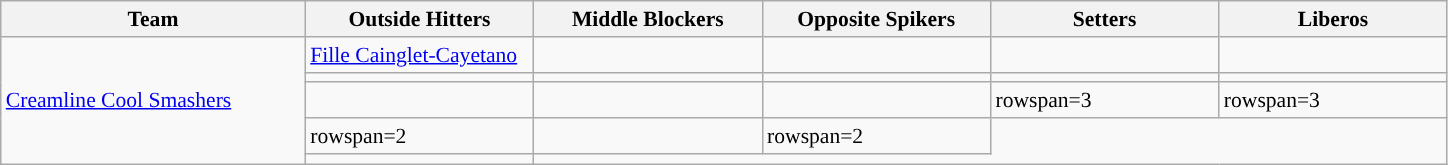<table class="wikitable sortable" style="font-size:90%;">
<tr>
<th width=20%>Team</th>
<th width=15%>Outside Hitters</th>
<th width=15%>Middle Blockers</th>
<th width=15%>Opposite Spikers</th>
<th width=15%>Setters</th>
<th width=15%>Liberos</th>
</tr>
<tr>
<td rowspan=5><a href='#'>Creamline Cool Smashers</a></td>
<td><a href='#'>Fille Cainglet-Cayetano</a></td>
<td></td>
<td></td>
<td></td>
<td></td>
</tr>
<tr>
<td></td>
<td></td>
<td></td>
<td></td>
<td></td>
</tr>
<tr>
<td></td>
<td></td>
<td></td>
<td>rowspan=3 </td>
<td>rowspan=3 </td>
</tr>
<tr>
<td>rowspan=2 </td>
<td></td>
<td>rowspan=2 </td>
</tr>
<tr>
<td></td>
</tr>
</table>
